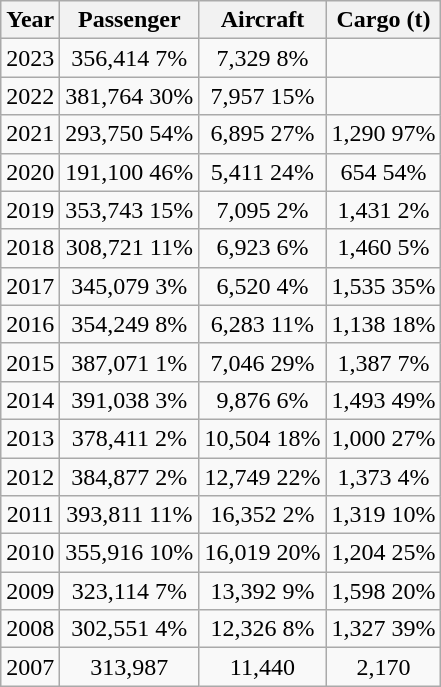<table class="wikitable">
<tr>
<th>Year</th>
<th style="text-align:center;">Passenger</th>
<th>Aircraft</th>
<th>Cargo (t)</th>
</tr>
<tr style="text-align:center;">
<td>2023</td>
<td style="text-align:center;">356,414  7%</td>
<td>7,329  8%</td>
<td></td>
</tr>
<tr style="text-align:center;">
<td>2022</td>
<td style="text-align:center;">381,764  30%</td>
<td>7,957  15%</td>
<td></td>
</tr>
<tr style="text-align:center;">
<td>2021</td>
<td style="text-align:center;">293,750  54%</td>
<td>6,895  27%</td>
<td>1,290  97%</td>
</tr>
<tr style="text-align:center;">
<td>2020</td>
<td style="text-align:center;">191,100  46%</td>
<td>5,411  24%</td>
<td>654  54%</td>
</tr>
<tr style="text-align:center;">
<td>2019</td>
<td style="text-align:center;">353,743  15%</td>
<td>7,095  2%</td>
<td>1,431  2%</td>
</tr>
<tr style="text-align:center;">
<td>2018</td>
<td style="text-align:center;">308,721  11%</td>
<td>6,923  6%</td>
<td>1,460  5%</td>
</tr>
<tr style="text-align:center;">
<td>2017</td>
<td style="text-align:center;">345,079  3%</td>
<td>6,520  4%</td>
<td>1,535  35%</td>
</tr>
<tr style="text-align:center;">
<td>2016</td>
<td style="text-align:center;">354,249  8%</td>
<td>6,283  11%</td>
<td>1,138  18%</td>
</tr>
<tr style="text-align:center;">
<td>2015</td>
<td style="text-align:center;">387,071  1%</td>
<td>7,046  29%</td>
<td>1,387  7%</td>
</tr>
<tr style="text-align:center;">
<td>2014</td>
<td style="text-align:center;">391,038  3%</td>
<td>9,876  6%</td>
<td>1,493  49%</td>
</tr>
<tr style="text-align:center;">
<td>2013</td>
<td style="text-align:center;">378,411  2%</td>
<td>10,504  18%</td>
<td>1,000  27%</td>
</tr>
<tr style="text-align:center;">
<td>2012</td>
<td style="text-align:center;">384,877  2%</td>
<td>12,749  22%</td>
<td>1,373  4%</td>
</tr>
<tr style="text-align:center;">
<td>2011</td>
<td style="text-align:center;">393,811  11%</td>
<td>16,352  2%</td>
<td>1,319  10%</td>
</tr>
<tr style="text-align:center;">
<td>2010</td>
<td style="text-align:center;">355,916  10%</td>
<td>16,019  20%</td>
<td>1,204  25%</td>
</tr>
<tr style="text-align:center;">
<td>2009</td>
<td style="text-align:center;">323,114  7%</td>
<td>13,392  9%</td>
<td>1,598  20%</td>
</tr>
<tr style="text-align:center;">
<td>2008</td>
<td style="text-align:center;">302,551  4%</td>
<td>12,326  8%</td>
<td>1,327  39%</td>
</tr>
<tr style="text-align:center;">
<td>2007</td>
<td style="text-align:center;">313,987</td>
<td>11,440</td>
<td>2,170</td>
</tr>
</table>
